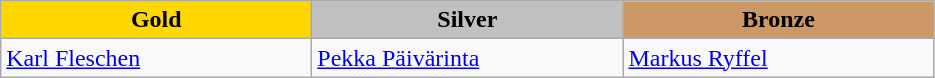<table class="wikitable" style="text-align:left">
<tr align="center">
<td width=200 bgcolor=gold><strong>Gold</strong></td>
<td width=200 bgcolor=silver><strong>Silver</strong></td>
<td width=200 bgcolor=CC9966><strong>Bronze</strong></td>
</tr>
<tr>
<td><a href='#'>Karl Fleschen</a><br><em></em></td>
<td><a href='#'>Pekka Päivärinta</a><br><em></em></td>
<td><a href='#'>Markus Ryffel</a><br><em></em></td>
</tr>
</table>
